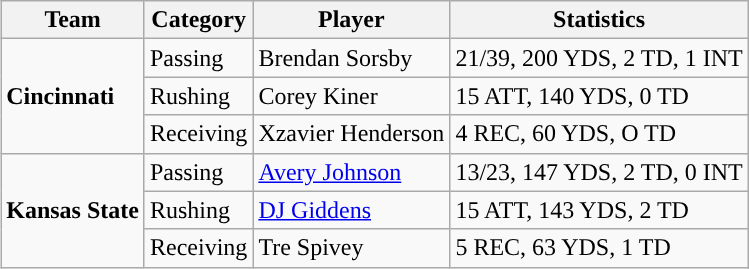<table class="wikitable" style="float: right;">
<tr>
<th>Team</th>
<th>Category</th>
<th>Player</th>
<th>Statistics</th>
</tr>
<tr>
<td rowspan=3><strong>Cincinnati</strong></td>
<td>Passing</td>
<td>Brendan Sorsby</td>
<td>21/39, 200 YDS, 2 TD, 1 INT</td>
</tr>
<tr>
<td>Rushing</td>
<td>Corey Kiner</td>
<td>15 ATT, 140 YDS, 0 TD</td>
</tr>
<tr>
<td>Receiving</td>
<td>Xzavier Henderson</td>
<td>4 REC, 60 YDS, O TD</td>
</tr>
<tr>
<td rowspan=3><strong>Kansas State</strong></td>
<td>Passing</td>
<td><a href='#'>Avery Johnson</a></td>
<td>13/23, 147 YDS, 2 TD, 0 INT</td>
</tr>
<tr>
<td>Rushing</td>
<td><a href='#'>DJ Giddens</a></td>
<td>15 ATT, 143 YDS, 2 TD</td>
</tr>
<tr>
<td>Receiving</td>
<td>Tre Spivey</td>
<td>5 REC, 63 YDS, 1 TD</td>
</tr>
</table>
